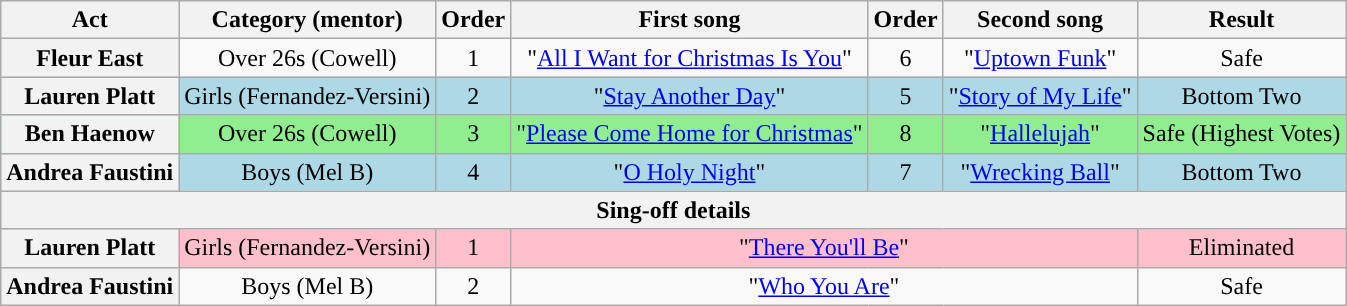<table class="wikitable plainrowheaders" style="text-align:center;">
<tr>
<th scope="col">Act</th>
<th scope="col">Category (mentor)</th>
<th scope="col">Order</th>
<th scope="col">First song</th>
<th scope="col">Order</th>
<th scope="col">Second song</th>
<th scope="col">Result</th>
</tr>
<tr>
<th scope="row">Fleur East</th>
<td>Over 26s (Cowell)</td>
<td>1</td>
<td>"<a href='#'>All I Want for Christmas Is You</a>"</td>
<td>6</td>
<td>"<a href='#'>Uptown Funk</a>"</td>
<td>Safe</td>
</tr>
<tr style="background:lightblue;">
<th scope="row">Lauren Platt</th>
<td>Girls (Fernandez-Versini)</td>
<td>2</td>
<td>"<a href='#'>Stay Another Day</a>"</td>
<td>5</td>
<td>"<a href='#'>Story of My Life</a>"</td>
<td>Bottom Two</td>
</tr>
<tr style="background:lightgreen;">
<th scope="row">Ben Haenow</th>
<td>Over 26s (Cowell)</td>
<td>3</td>
<td>"<a href='#'>Please Come Home for Christmas</a>"</td>
<td>8</td>
<td>"<a href='#'>Hallelujah</a>"</td>
<td>Safe (Highest Votes)</td>
</tr>
<tr style="background:lightblue;">
<th scope="row">Andrea Faustini</th>
<td>Boys (Mel B)</td>
<td>4</td>
<td>"<a href='#'>O Holy Night</a>"</td>
<td>7</td>
<td>"<a href='#'>Wrecking Ball</a>"</td>
<td>Bottom Two</td>
</tr>
<tr>
<th scope="col" colspan=7>Sing-off details</th>
</tr>
<tr style="background:pink;">
<th scope="row">Lauren Platt</th>
<td>Girls (Fernandez-Versini)</td>
<td>1</td>
<td colspan="3">"<a href='#'>There You'll Be</a>"</td>
<td>Eliminated</td>
</tr>
<tr>
<th scope="row">Andrea Faustini</th>
<td>Boys (Mel B)</td>
<td>2</td>
<td colspan="3">"<a href='#'>Who You Are</a>"</td>
<td>Safe</td>
</tr>
</table>
